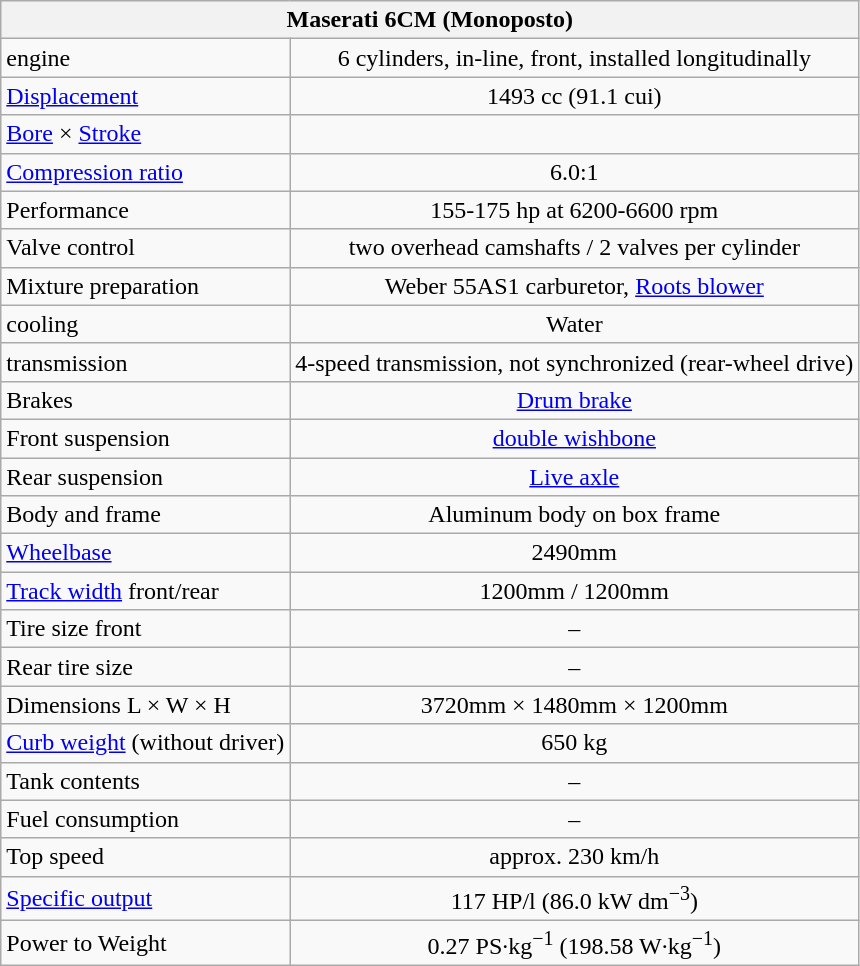<table class="wikitable">
<tr>
<th colspan="2">Maserati 6CM (Monoposto)</th>
</tr>
<tr>
<td>engine</td>
<td align="center">6 cylinders, in-line, front, installed longitudinally</td>
</tr>
<tr>
<td><a href='#'>Displacement</a></td>
<td align="center">1493 cc (91.1 cui)</td>
</tr>
<tr>
<td><a href='#'>Bore</a> × <a href='#'>Stroke</a></td>
<td align="center"></td>
</tr>
<tr>
<td><a href='#'>Compression ratio</a></td>
<td align="center">6.0:1</td>
</tr>
<tr>
<td>Performance</td>
<td align="center">155-175 hp at 6200-6600 rpm</td>
</tr>
<tr>
<td>Valve control</td>
<td align="center">two overhead camshafts / 2 valves per cylinder</td>
</tr>
<tr>
<td>Mixture preparation</td>
<td align="center">Weber 55AS1 carburetor, <a href='#'>Roots blower</a></td>
</tr>
<tr>
<td>cooling</td>
<td align="center">Water</td>
</tr>
<tr>
<td>transmission</td>
<td align="center">4-speed transmission, not synchronized (rear-wheel drive)</td>
</tr>
<tr>
<td>Brakes</td>
<td align="center"><a href='#'>Drum brake</a></td>
</tr>
<tr>
<td>Front suspension</td>
<td align="center"><a href='#'>double wishbone</a></td>
</tr>
<tr>
<td>Rear suspension</td>
<td align="center"><a href='#'>Live axle</a></td>
</tr>
<tr>
<td>Body and frame</td>
<td align="center">Aluminum body on box frame</td>
</tr>
<tr>
<td><a href='#'>Wheelbase</a></td>
<td align="center">2490mm</td>
</tr>
<tr>
<td><a href='#'>Track width</a> front/rear</td>
<td align="center">1200mm / 1200mm</td>
</tr>
<tr>
<td>Tire size front</td>
<td align="center">–</td>
</tr>
<tr>
<td>Rear tire size</td>
<td align="center">–</td>
</tr>
<tr>
<td>Dimensions L × W × H</td>
<td align="center">3720mm × 1480mm × 1200mm</td>
</tr>
<tr>
<td><a href='#'>Curb weight</a> (without driver)</td>
<td align="center">650 kg</td>
</tr>
<tr>
<td>Tank contents</td>
<td align="center">–</td>
</tr>
<tr>
<td>Fuel consumption</td>
<td align="center">–</td>
</tr>
<tr>
<td>Top speed</td>
<td align="center">approx. 230 km/h</td>
</tr>
<tr>
<td><a href='#'>Specific output</a></td>
<td align="center">117 HP/l (86.0 kW dm<sup>−3</sup>)</td>
</tr>
<tr>
<td>Power to Weight</td>
<td align="center">0.27 PS·kg<sup>−1</sup> (198.58 W·kg<sup>−1</sup>)</td>
</tr>
</table>
